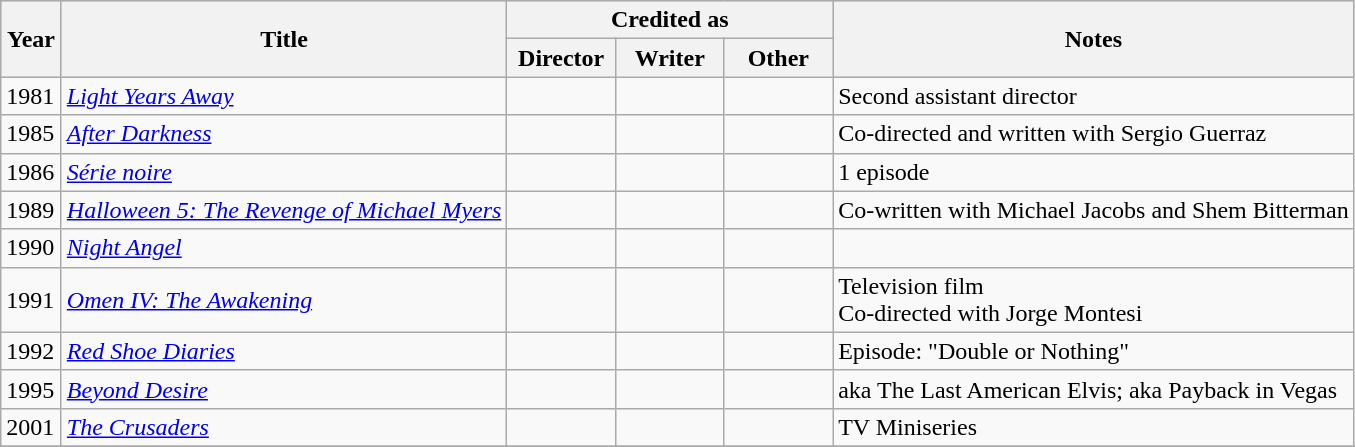<table class="wikitable">
<tr style="background:#ccc; text-align:center;">
<th rowspan="2" style="width:33px;">Year</th>
<th rowspan="2">Title</th>
<th colspan="3">Credited as</th>
<th rowspan="2">Notes</th>
</tr>
<tr>
<th width="65">Director</th>
<th width="65">Writer</th>
<th width="65">Other</th>
</tr>
<tr>
<td>1981</td>
<td style="text-align:left"><em><a href='#'>Light Years Away</a></em></td>
<td></td>
<td></td>
<td></td>
<td>Second assistant director</td>
</tr>
<tr>
<td>1985</td>
<td style="text-align:left"><em><a href='#'>After Darkness</a></em></td>
<td></td>
<td></td>
<td></td>
<td>Co-directed and written with Sergio Guerraz</td>
</tr>
<tr>
<td>1986</td>
<td style="text-align:left"><em><a href='#'>Série noire</a></em></td>
<td></td>
<td></td>
<td></td>
<td>1 episode</td>
</tr>
<tr>
<td>1989</td>
<td style="text-align:left"><em><a href='#'>Halloween 5: The Revenge of Michael Myers</a></em></td>
<td></td>
<td></td>
<td></td>
<td>Co-written with Michael Jacobs and Shem Bitterman</td>
</tr>
<tr>
<td>1990</td>
<td style="text-align:left"><em><a href='#'>Night Angel</a></em></td>
<td></td>
<td></td>
<td></td>
<td></td>
</tr>
<tr>
<td>1991</td>
<td style="text-align:left"><em><a href='#'>Omen IV: The Awakening</a></em></td>
<td></td>
<td></td>
<td></td>
<td>Television film<br>Co-directed with Jorge Montesi</td>
</tr>
<tr>
<td>1992</td>
<td style="text-align:left"><em><a href='#'>Red Shoe Diaries</a></em></td>
<td></td>
<td></td>
<td></td>
<td>Episode: "Double or Nothing"</td>
</tr>
<tr>
<td>1995</td>
<td style="text-align:left"><em><a href='#'>Beyond Desire</a></em></td>
<td></td>
<td></td>
<td></td>
<td>aka The Last American Elvis; aka Payback in Vegas</td>
</tr>
<tr>
<td>2001</td>
<td style="text-align:left"><em><a href='#'>The Crusaders</a></em></td>
<td></td>
<td></td>
<td></td>
<td>TV Miniseries</td>
</tr>
<tr>
</tr>
</table>
